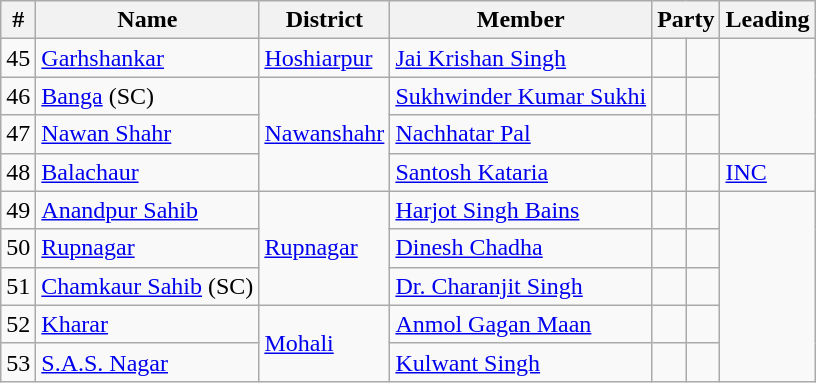<table class="wikitable">
<tr>
<th>#</th>
<th>Name</th>
<th>District</th>
<th>Member</th>
<th colspan="2">Party</th>
<th colspan="2">Leading<br></th>
</tr>
<tr>
<td>45</td>
<td><a href='#'>Garhshankar</a></td>
<td><a href='#'>Hoshiarpur</a></td>
<td><a href='#'>Jai Krishan Singh</a></td>
<td></td>
<td></td>
</tr>
<tr>
<td>46</td>
<td><a href='#'>Banga</a> (SC)</td>
<td rowspan="3"><a href='#'>Nawanshahr</a></td>
<td><a href='#'>Sukhwinder Kumar Sukhi</a></td>
<td></td>
<td></td>
</tr>
<tr>
<td>47</td>
<td><a href='#'>Nawan Shahr</a></td>
<td><a href='#'>Nachhatar Pal</a></td>
<td></td>
<td></td>
</tr>
<tr>
<td>48</td>
<td><a href='#'>Balachaur</a></td>
<td><a href='#'>Santosh Kataria</a></td>
<td></td>
<td></td>
<td><a href='#'>INC</a></td>
</tr>
<tr>
<td>49</td>
<td><a href='#'>Anandpur Sahib</a></td>
<td rowspan="3"><a href='#'>Rupnagar</a></td>
<td><a href='#'>Harjot Singh Bains</a></td>
<td></td>
<td></td>
</tr>
<tr>
<td>50</td>
<td><a href='#'>Rupnagar</a></td>
<td><a href='#'>Dinesh Chadha</a></td>
<td></td>
<td></td>
</tr>
<tr>
<td>51</td>
<td><a href='#'>Chamkaur Sahib</a> (SC)</td>
<td><a href='#'>Dr. Charanjit Singh</a></td>
<td></td>
<td></td>
</tr>
<tr>
<td>52</td>
<td><a href='#'>Kharar</a></td>
<td rowspan="2"><a href='#'>Mohali</a></td>
<td><a href='#'>Anmol Gagan Maan</a></td>
<td></td>
<td></td>
</tr>
<tr>
<td>53</td>
<td><a href='#'>S.A.S. Nagar</a></td>
<td><a href='#'>Kulwant Singh</a></td>
<td></td>
<td></td>
</tr>
</table>
